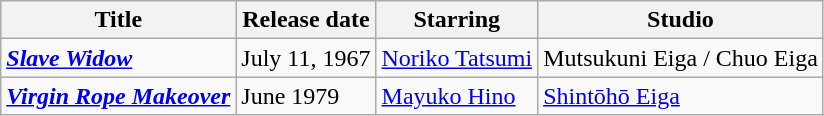<table class="wikitable">
<tr>
<th>Title</th>
<th>Release date</th>
<th>Starring</th>
<th>Studio</th>
</tr>
<tr>
<td><strong><em><a href='#'>Slave Widow</a></em></strong></td>
<td>July 11, 1967</td>
<td><a href='#'>Noriko Tatsumi</a></td>
<td>Mutsukuni Eiga / Chuo Eiga</td>
</tr>
<tr>
<td><strong><em><a href='#'>Virgin Rope Makeover</a></em></strong></td>
<td>June 1979</td>
<td><a href='#'>Mayuko Hino</a></td>
<td><a href='#'>Shintōhō Eiga</a></td>
</tr>
</table>
